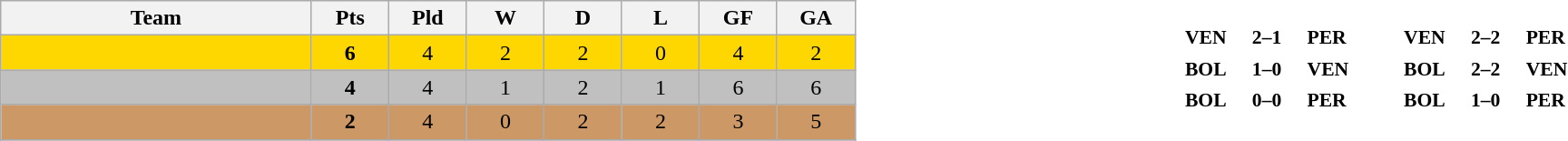<table cellpadding="0" cellspacing="0" width="100%">
<tr>
<td width="60%"><br><table class="wikitable" style="text-align: center;">
<tr>
<th width="20%">Team</th>
<th width="5%">Pts</th>
<th width="5%">Pld</th>
<th width="5%">W</th>
<th width="5%">D</th>
<th width="5%">L</th>
<th width="5%">GF</th>
<th width="5%">GA</th>
</tr>
<tr bgcolor="gold">
<td align="left"></td>
<td><strong>6</strong></td>
<td>4</td>
<td>2</td>
<td>2</td>
<td>0</td>
<td>4</td>
<td>2</td>
</tr>
<tr bgcolor="silver">
<td align="left"></td>
<td><strong>4</strong></td>
<td>4</td>
<td>1</td>
<td>2</td>
<td>1</td>
<td>6</td>
<td>6</td>
</tr>
<tr bgcolor="CC9966">
<td align="left"></td>
<td><strong>2</strong></td>
<td>4</td>
<td>0</td>
<td>2</td>
<td>2</td>
<td>3</td>
<td>5</td>
</tr>
<tr>
</tr>
</table>
</td>
<td width="40%"><br><table cellpadding="2" style="font-size:90%; margin: 0 auto;">
<tr>
<td width="20%" align="right"><strong>VEN</strong></td>
<td align="center"><strong>2–1</strong></td>
<td><strong>PER</strong></td>
<td width="10%" align="right"><strong>VEN</strong></td>
<td align="center"><strong>2–2</strong></td>
<td><strong>PER</strong></td>
</tr>
<tr>
<td width="20%" align="right"><strong>BOL</strong></td>
<td align="center"><strong>1–0</strong></td>
<td><strong>VEN</strong></td>
<td width="10%" align="right"><strong>BOL</strong></td>
<td align="center"><strong>2–2</strong></td>
<td><strong>VEN</strong></td>
</tr>
<tr>
<td width="20%" align="right"><strong>BOL</strong></td>
<td align="center"><strong>0–0</strong></td>
<td><strong>PER</strong></td>
<td width="10%" align="right"><strong>BOL</strong></td>
<td align="center"><strong>1–0</strong></td>
<td><strong>PER</strong></td>
</tr>
<tr>
</tr>
</table>
</td>
</tr>
</table>
